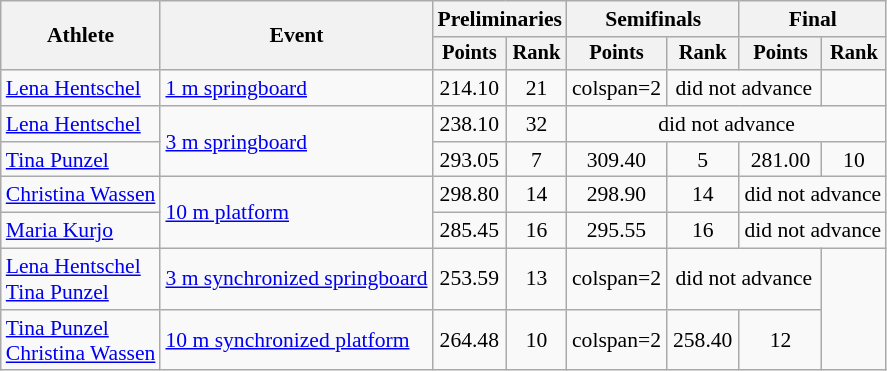<table class=wikitable style="font-size:90%;">
<tr>
<th rowspan="2">Athlete</th>
<th rowspan="2">Event</th>
<th colspan="2">Preliminaries</th>
<th colspan="2">Semifinals</th>
<th colspan="2">Final</th>
</tr>
<tr style="font-size:95%">
<th>Points</th>
<th>Rank</th>
<th>Points</th>
<th>Rank</th>
<th>Points</th>
<th>Rank</th>
</tr>
<tr align=center>
<td align=left><a href='#'>Lena Hentschel</a></td>
<td align=left><a href='#'>1 m springboard</a></td>
<td>214.10</td>
<td>21</td>
<td>colspan=2 </td>
<td colspan=2>did not advance</td>
</tr>
<tr align=center>
<td align=left><a href='#'>Lena Hentschel</a></td>
<td align=left rowspan=2><a href='#'>3 m springboard</a></td>
<td>238.10</td>
<td>32</td>
<td colspan=4>did not advance</td>
</tr>
<tr align=center>
<td align=left><a href='#'>Tina Punzel</a></td>
<td>293.05</td>
<td>7</td>
<td>309.40</td>
<td>5</td>
<td>281.00</td>
<td>10</td>
</tr>
<tr align=center>
<td align=left><a href='#'>Christina Wassen</a></td>
<td align=left rowspan=2><a href='#'>10 m platform</a></td>
<td>298.80</td>
<td>14</td>
<td>298.90</td>
<td>14</td>
<td colspan=2>did not advance</td>
</tr>
<tr align=center>
<td align=left><a href='#'>Maria Kurjo</a></td>
<td>285.45</td>
<td>16</td>
<td>295.55</td>
<td>16</td>
<td colspan=2>did not advance</td>
</tr>
<tr align=center>
<td align=left><a href='#'>Lena Hentschel</a><br><a href='#'>Tina Punzel</a></td>
<td align=left><a href='#'>3 m synchronized springboard</a></td>
<td>253.59</td>
<td>13</td>
<td>colspan=2 </td>
<td colspan=2>did not advance</td>
</tr>
<tr align=center>
<td align=left><a href='#'>Tina Punzel</a><br><a href='#'>Christina Wassen</a></td>
<td align=left><a href='#'>10 m synchronized platform</a></td>
<td>264.48</td>
<td>10</td>
<td>colspan=2 </td>
<td>258.40</td>
<td>12</td>
</tr>
</table>
